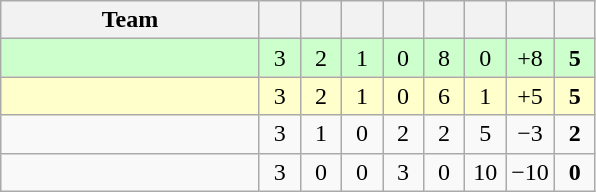<table class="wikitable" style="text-align:center">
<tr>
<th width=165>Team</th>
<th width=20></th>
<th width=20></th>
<th width=20></th>
<th width=20></th>
<th width=20></th>
<th width=20></th>
<th width=20></th>
<th width=20></th>
</tr>
<tr bgcolor="#ccffcc">
<td align="left"></td>
<td>3</td>
<td>2</td>
<td>1</td>
<td>0</td>
<td>8</td>
<td>0</td>
<td>+8</td>
<td><strong>5</strong></td>
</tr>
<tr bgcolor="#ffffcc">
<td align="left"></td>
<td>3</td>
<td>2</td>
<td>1</td>
<td>0</td>
<td>6</td>
<td>1</td>
<td>+5</td>
<td><strong>5</strong></td>
</tr>
<tr>
<td align="left"></td>
<td>3</td>
<td>1</td>
<td>0</td>
<td>2</td>
<td>2</td>
<td>5</td>
<td>−3</td>
<td><strong>2</strong></td>
</tr>
<tr>
<td align="left"></td>
<td>3</td>
<td>0</td>
<td>0</td>
<td>3</td>
<td>0</td>
<td>10</td>
<td>−10</td>
<td><strong>0</strong></td>
</tr>
</table>
